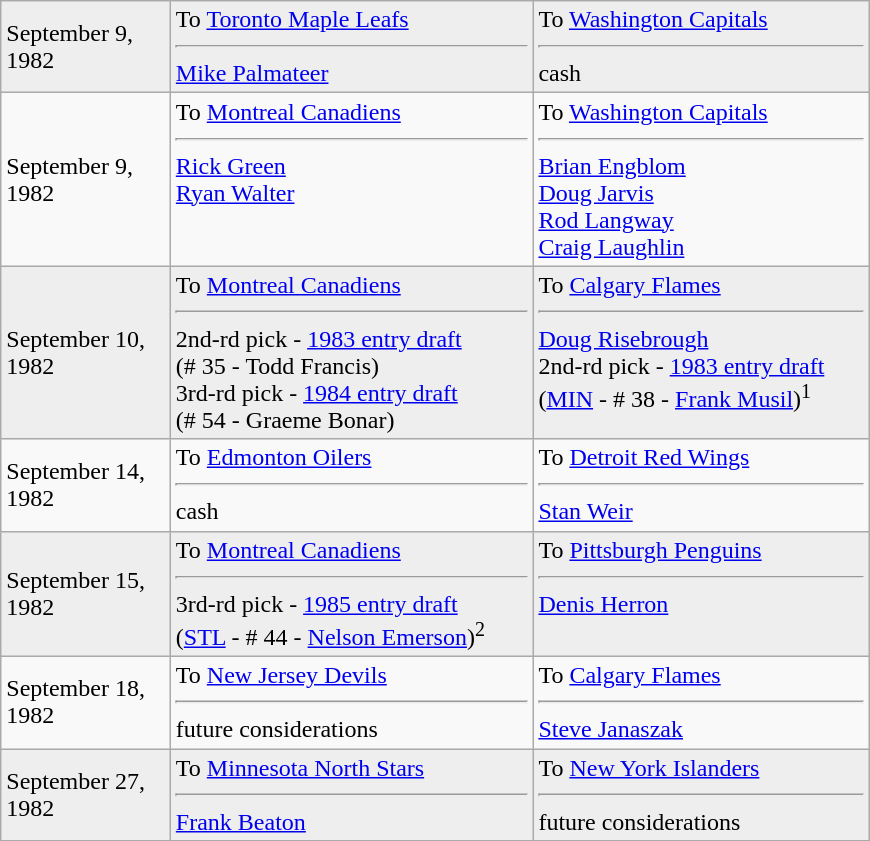<table class="wikitable" style="border:1px solid #999; width:580px;">
<tr style="background:#eee;">
<td>September 9,<br>1982</td>
<td valign="top">To <a href='#'>Toronto Maple Leafs</a><hr><a href='#'>Mike Palmateer</a></td>
<td valign="top">To <a href='#'>Washington Capitals</a><hr>cash</td>
</tr>
<tr>
<td>September 9,<br>1982</td>
<td valign="top">To <a href='#'>Montreal Canadiens</a><hr><a href='#'>Rick Green</a><br><a href='#'>Ryan Walter</a></td>
<td valign="top">To <a href='#'>Washington Capitals</a><hr><a href='#'>Brian Engblom</a><br><a href='#'>Doug Jarvis</a><br><a href='#'>Rod Langway</a><br><a href='#'>Craig Laughlin</a></td>
</tr>
<tr style="background:#eee;">
<td>September 10,<br>1982</td>
<td valign="top">To <a href='#'>Montreal Canadiens</a><hr>2nd-rd pick - <a href='#'>1983 entry draft</a><br>(# 35 - Todd Francis)<br>3rd-rd pick - <a href='#'>1984 entry draft</a><br>(# 54 - Graeme Bonar)</td>
<td valign="top">To <a href='#'>Calgary Flames</a><hr><a href='#'>Doug Risebrough</a><br>2nd-rd pick - <a href='#'>1983 entry draft</a><br>(<a href='#'>MIN</a> - # 38 - <a href='#'>Frank Musil</a>)<sup>1</sup></td>
</tr>
<tr>
<td>September 14,<br>1982</td>
<td valign="top">To <a href='#'>Edmonton Oilers</a><hr>cash</td>
<td valign="top">To <a href='#'>Detroit Red Wings</a><hr><a href='#'>Stan Weir</a></td>
</tr>
<tr style="background:#eee;">
<td>September 15,<br>1982</td>
<td valign="top">To <a href='#'>Montreal Canadiens</a><hr>3rd-rd pick - <a href='#'>1985 entry draft</a><br>(<a href='#'>STL</a> - # 44 - <a href='#'>Nelson Emerson</a>)<sup>2</sup></td>
<td valign="top">To <a href='#'>Pittsburgh Penguins</a><hr><a href='#'>Denis Herron</a></td>
</tr>
<tr>
<td>September 18,<br>1982</td>
<td valign="top">To <a href='#'>New Jersey Devils</a><hr>future considerations</td>
<td valign="top">To <a href='#'>Calgary Flames</a><hr><a href='#'>Steve Janaszak</a></td>
</tr>
<tr style="background:#eee;">
<td>September 27,<br>1982</td>
<td valign="top">To <a href='#'>Minnesota North Stars</a><hr><a href='#'>Frank Beaton</a></td>
<td valign="top">To <a href='#'>New York Islanders</a><hr>future considerations</td>
</tr>
</table>
